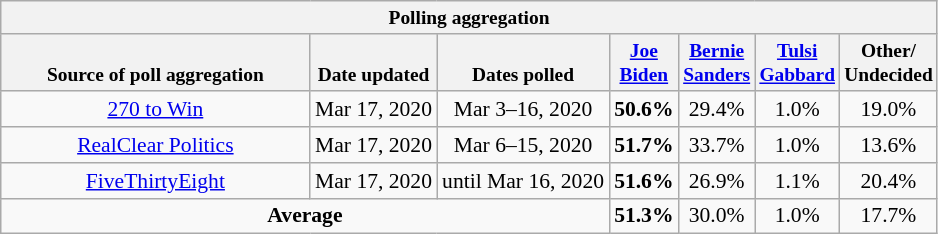<table class="wikitable" style="font-size:90%;text-align:center;">
<tr valign=bottom style="font-size:90%;">
<th colspan="7">Polling aggregation</th>
</tr>
<tr valign=bottom style="font-size:90%;">
<th style="width:200px;">Source of poll aggregation</th>
<th>Date updated</th>
<th>Dates polled</th>
<th><a href='#'>Joe<br>Biden</a></th>
<th><a href='#'>Bernie<br>Sanders</a></th>
<th><a href='#'>Tulsi<br>Gabbard</a></th>
<th>Other/<br>Undecided</th>
</tr>
<tr>
<td><a href='#'>270 to Win</a></td>
<td>Mar 17, 2020</td>
<td>Mar 3–16, 2020</td>
<td><strong>50.6%</strong></td>
<td>29.4%</td>
<td>1.0%</td>
<td>19.0%</td>
</tr>
<tr>
<td><a href='#'>RealClear Politics</a></td>
<td>Mar 17, 2020</td>
<td>Mar 6–15, 2020</td>
<td><strong>51.7%</strong></td>
<td>33.7%</td>
<td>1.0%</td>
<td>13.6%</td>
</tr>
<tr>
<td><a href='#'>FiveThirtyEight</a></td>
<td>Mar 17, 2020</td>
<td>until Mar 16, 2020</td>
<td><strong>51.6%</strong></td>
<td>26.9%</td>
<td>1.1%</td>
<td>20.4%</td>
</tr>
<tr>
<td colspan="3"><strong>Average</strong></td>
<td><strong>51.3%</strong></td>
<td>30.0%</td>
<td>1.0%</td>
<td>17.7%</td>
</tr>
</table>
